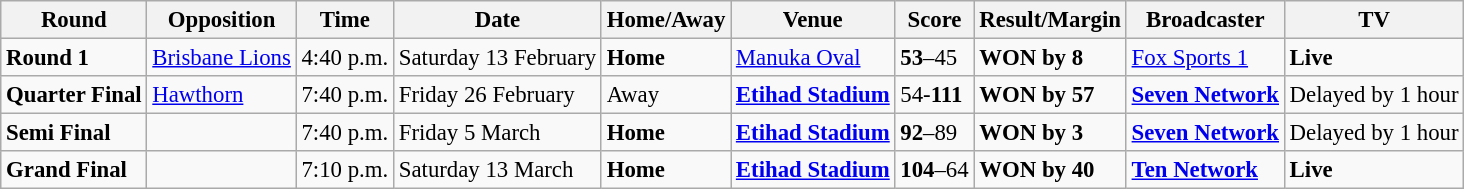<table class="wikitable" style="font-size: 95%;">
<tr>
<th>Round</th>
<th>Opposition</th>
<th>Time</th>
<th>Date</th>
<th>Home/Away</th>
<th>Venue</th>
<th>Score</th>
<th>Result/Margin</th>
<th>Broadcaster</th>
<th>TV</th>
</tr>
<tr valign="top">
<td><strong>Round 1</strong></td>
<td align=left><a href='#'>Brisbane Lions</a></td>
<td>4:40 p.m.</td>
<td>Saturday 13 February</td>
<td><strong>Home</strong></td>
<td><a href='#'>Manuka Oval</a></td>
<td><strong>53</strong>–45</td>
<td><strong>WON by 8</strong></td>
<td><a href='#'>Fox Sports 1</a></td>
<td><strong>Live</strong></td>
</tr>
<tr>
<td><strong>Quarter Final</strong></td>
<td align=left><a href='#'>Hawthorn</a></td>
<td>7:40 p.m.</td>
<td>Friday 26 February</td>
<td>Away</td>
<td><strong><a href='#'>Etihad Stadium</a></strong></td>
<td>54-<strong>111</strong></td>
<td><strong>WON by 57</strong></td>
<td><strong><a href='#'>Seven Network</a></strong></td>
<td>Delayed by 1 hour</td>
</tr>
<tr>
<td><strong>Semi Final</strong></td>
<td align=left></td>
<td>7:40 p.m.</td>
<td>Friday 5 March</td>
<td><strong>Home</strong></td>
<td><strong><a href='#'>Etihad Stadium</a></strong></td>
<td><strong>92</strong>–89</td>
<td><strong>WON by 3</strong></td>
<td><strong><a href='#'>Seven Network</a></strong></td>
<td>Delayed by 1 hour</td>
</tr>
<tr>
<td><strong>Grand Final</strong></td>
<td align=left></td>
<td>7:10 p.m.</td>
<td>Saturday 13 March</td>
<td><strong>Home</strong></td>
<td><strong><a href='#'>Etihad Stadium</a></strong></td>
<td><strong>104</strong>–64</td>
<td><strong>WON by 40</strong></td>
<td><strong><a href='#'>Ten Network</a></strong></td>
<td><strong>Live</strong></td>
</tr>
</table>
